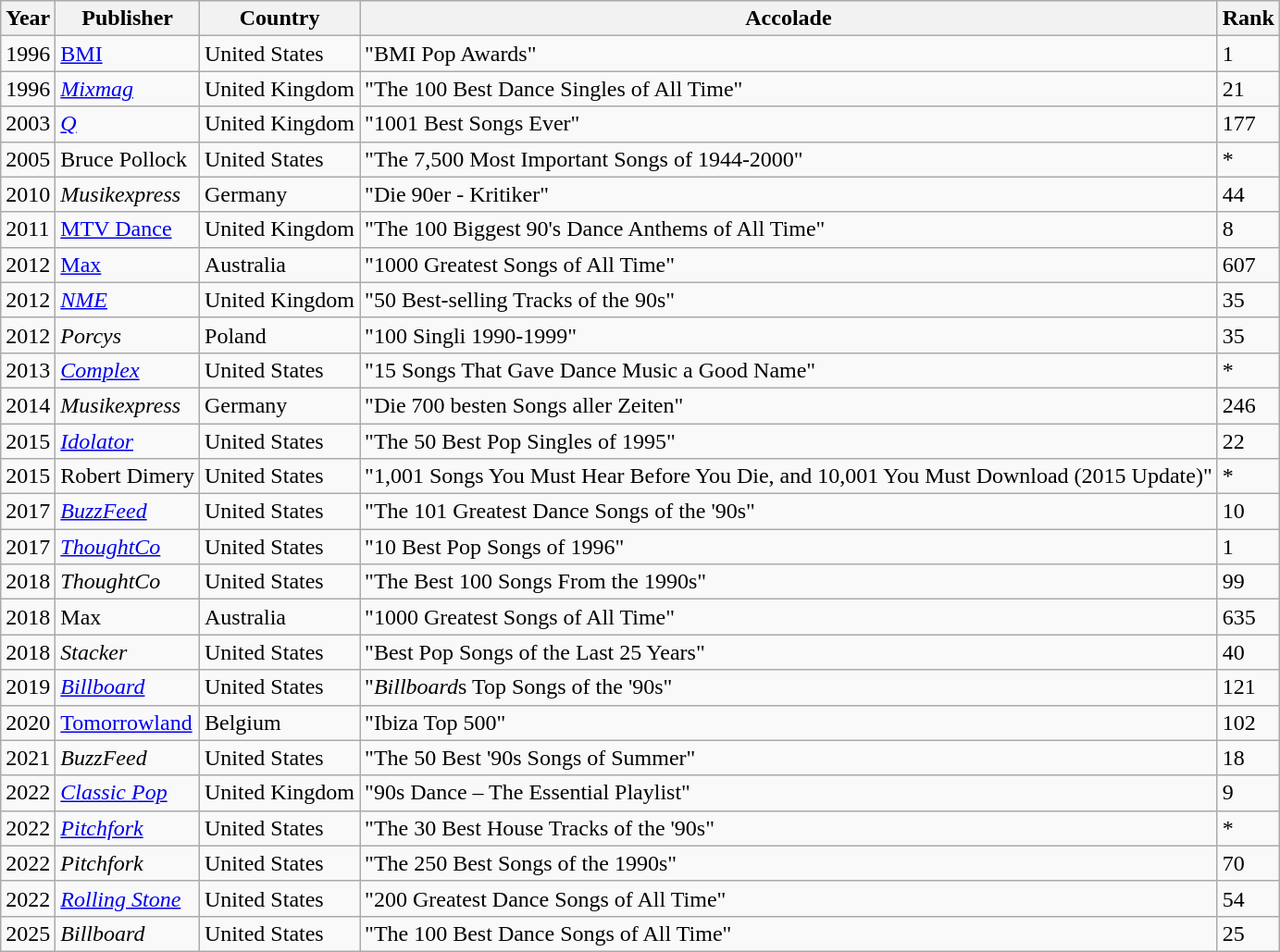<table class="wikitable sortable">
<tr>
<th>Year</th>
<th>Publisher</th>
<th>Country</th>
<th>Accolade</th>
<th>Rank</th>
</tr>
<tr>
<td>1996</td>
<td><a href='#'>BMI</a></td>
<td>United States</td>
<td>"BMI Pop Awards"</td>
<td>1</td>
</tr>
<tr>
<td>1996</td>
<td><em><a href='#'>Mixmag</a></em></td>
<td>United Kingdom</td>
<td>"The 100 Best Dance Singles of All Time"</td>
<td>21</td>
</tr>
<tr>
<td>2003</td>
<td><em><a href='#'>Q</a></em></td>
<td>United Kingdom</td>
<td>"1001 Best Songs Ever"</td>
<td>177</td>
</tr>
<tr>
<td>2005</td>
<td>Bruce Pollock</td>
<td>United States</td>
<td>"The 7,500 Most Important Songs of 1944-2000"</td>
<td>*</td>
</tr>
<tr>
<td>2010</td>
<td><em>Musikexpress</em></td>
<td>Germany</td>
<td>"Die 90er - Kritiker"</td>
<td>44</td>
</tr>
<tr>
<td>2011</td>
<td><a href='#'>MTV Dance</a></td>
<td>United Kingdom</td>
<td>"The 100 Biggest 90's Dance Anthems of All Time"</td>
<td>8</td>
</tr>
<tr>
<td>2012</td>
<td><a href='#'>Max</a></td>
<td>Australia</td>
<td>"1000 Greatest Songs of All Time"</td>
<td>607</td>
</tr>
<tr>
<td>2012</td>
<td><em><a href='#'>NME</a></em></td>
<td>United Kingdom</td>
<td>"50 Best-selling Tracks of the 90s"</td>
<td>35</td>
</tr>
<tr>
<td>2012</td>
<td><em>Porcys</em></td>
<td>Poland</td>
<td>"100 Singli 1990-1999"</td>
<td>35</td>
</tr>
<tr>
<td>2013</td>
<td><em><a href='#'>Complex</a></em></td>
<td>United States</td>
<td>"15 Songs That Gave Dance Music a Good Name"</td>
<td>*</td>
</tr>
<tr>
<td>2014</td>
<td><em>Musikexpress</em></td>
<td>Germany</td>
<td>"Die 700 besten Songs aller Zeiten"</td>
<td>246</td>
</tr>
<tr>
<td>2015</td>
<td><em><a href='#'>Idolator</a></em></td>
<td>United States</td>
<td>"The 50 Best Pop Singles of 1995"</td>
<td>22</td>
</tr>
<tr>
<td>2015</td>
<td>Robert Dimery</td>
<td>United States</td>
<td>"1,001 Songs You Must Hear Before You Die, and 10,001 You Must Download (2015 Update)"</td>
<td>*</td>
</tr>
<tr>
<td>2017</td>
<td><em><a href='#'>BuzzFeed</a></em></td>
<td>United States</td>
<td>"The 101 Greatest Dance Songs of the '90s"</td>
<td>10</td>
</tr>
<tr>
<td>2017</td>
<td><em><a href='#'>ThoughtCo</a></em></td>
<td>United States</td>
<td>"10 Best Pop Songs of 1996"</td>
<td>1</td>
</tr>
<tr>
<td>2018</td>
<td><em>ThoughtCo</em></td>
<td>United States</td>
<td>"The Best 100 Songs From the 1990s"</td>
<td>99</td>
</tr>
<tr>
<td>2018</td>
<td>Max</td>
<td>Australia</td>
<td>"1000 Greatest Songs of All Time"</td>
<td>635</td>
</tr>
<tr>
<td>2018</td>
<td><em>Stacker</em></td>
<td>United States</td>
<td>"Best Pop Songs of the Last 25 Years"</td>
<td>40</td>
</tr>
<tr>
<td>2019</td>
<td><em><a href='#'>Billboard</a></em></td>
<td>United States</td>
<td>"<em>Billboard</em>s Top Songs of the '90s"</td>
<td>121</td>
</tr>
<tr>
<td>2020</td>
<td><a href='#'>Tomorrowland</a></td>
<td>Belgium</td>
<td>"Ibiza Top 500"</td>
<td>102</td>
</tr>
<tr>
<td>2021</td>
<td><em>BuzzFeed</em></td>
<td>United States</td>
<td>"The 50 Best '90s Songs of Summer"</td>
<td>18</td>
</tr>
<tr>
<td>2022</td>
<td><em><a href='#'>Classic Pop</a></em></td>
<td>United Kingdom</td>
<td>"90s Dance – The Essential Playlist"</td>
<td>9</td>
</tr>
<tr>
<td>2022</td>
<td><em><a href='#'>Pitchfork</a></em></td>
<td>United States</td>
<td>"The 30 Best House Tracks of the '90s"</td>
<td>*</td>
</tr>
<tr>
<td>2022</td>
<td><em>Pitchfork</em></td>
<td>United States</td>
<td>"The 250 Best Songs of the 1990s"</td>
<td>70</td>
</tr>
<tr>
<td>2022</td>
<td><em><a href='#'>Rolling Stone</a></em></td>
<td>United States</td>
<td>"200 Greatest Dance Songs of All Time"</td>
<td>54</td>
</tr>
<tr>
<td>2025</td>
<td><em>Billboard</em></td>
<td>United States</td>
<td>"The 100 Best Dance Songs of All Time"</td>
<td>25</td>
</tr>
</table>
